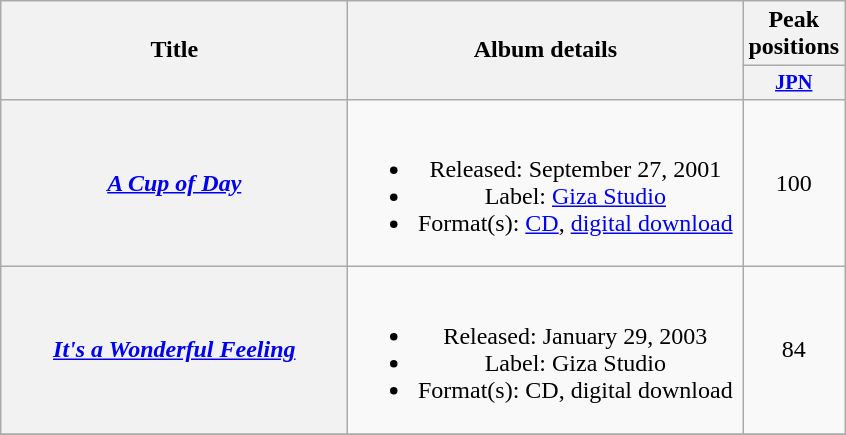<table class="wikitable plainrowheaders" style="text-align:center;">
<tr>
<th style="width:14em;" rowspan="2">Title</th>
<th style="width:16em;" rowspan="2">Album details</th>
<th colspan="1">Peak positions</th>
</tr>
<tr>
<th style="width:3em;font-size:85%"><a href='#'>JPN</a><br></th>
</tr>
<tr>
<th scope="row"><em><a href='#'>A Cup of Day</a></em></th>
<td><br><ul><li>Released: September 27, 2001</li><li>Label: <a href='#'>Giza Studio</a></li><li>Format(s): <a href='#'>CD</a>, <a href='#'>digital download</a></li></ul></td>
<td>100</td>
</tr>
<tr>
<th scope="row"><em><a href='#'>It's a Wonderful Feeling</a></em></th>
<td><br><ul><li>Released: January 29, 2003</li><li>Label: Giza Studio</li><li>Format(s): CD, digital download</li></ul></td>
<td>84</td>
</tr>
<tr>
</tr>
</table>
